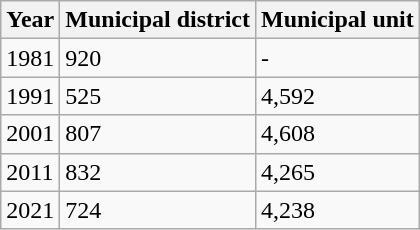<table class=wikitable>
<tr>
<th>Year</th>
<th>Municipal district</th>
<th>Municipal unit</th>
</tr>
<tr>
<td>1981</td>
<td>920</td>
<td>-</td>
</tr>
<tr>
<td>1991</td>
<td>525</td>
<td>4,592</td>
</tr>
<tr>
<td>2001</td>
<td>807</td>
<td>4,608</td>
</tr>
<tr>
<td>2011</td>
<td>832</td>
<td>4,265</td>
</tr>
<tr>
<td>2021</td>
<td>724</td>
<td>4,238</td>
</tr>
</table>
